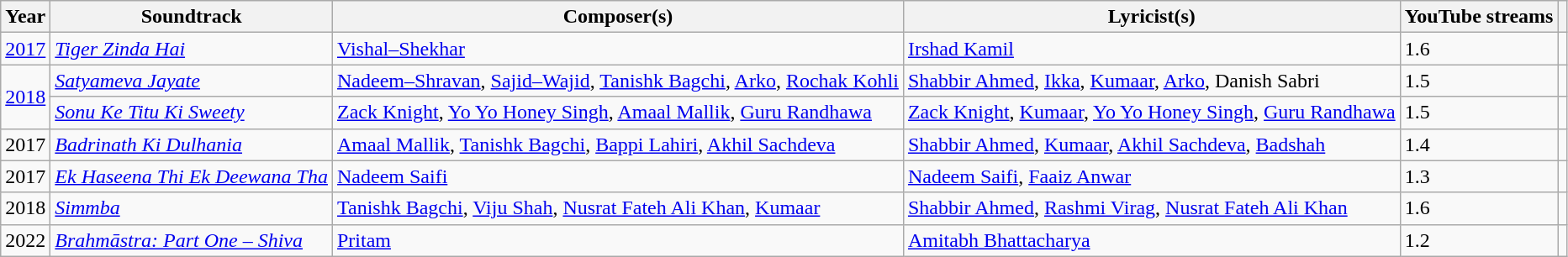<table class="wikitable sortable">
<tr>
<th scope="col">Year</th>
<th scope="col">Soundtrack</th>
<th scope="col">Composer(s)</th>
<th scope="col">Lyricist(s)</th>
<th scope="col">YouTube streams </th>
<th scope="col"></th>
</tr>
<tr>
<td><a href='#'>2017</a></td>
<td><em><a href='#'>Tiger Zinda Hai</a></em></td>
<td><a href='#'>Vishal–Shekhar</a></td>
<td><a href='#'>Irshad Kamil</a></td>
<td>1.6</td>
<td></td>
</tr>
<tr>
<td rowspan="2"><a href='#'>2018</a></td>
<td><em><a href='#'>Satyameva Jayate</a></em></td>
<td><a href='#'>Nadeem–Shravan</a>, <a href='#'>Sajid–Wajid</a>, <a href='#'>Tanishk Bagchi</a>, <a href='#'>Arko</a>, <a href='#'>Rochak Kohli</a></td>
<td><a href='#'>Shabbir Ahmed</a>, <a href='#'>Ikka</a>, <a href='#'>Kumaar</a>, <a href='#'>Arko</a>, Danish Sabri</td>
<td>1.5</td>
<td></td>
</tr>
<tr>
<td><em><a href='#'>Sonu Ke Titu Ki Sweety</a></em></td>
<td><a href='#'>Zack Knight</a>, <a href='#'>Yo Yo Honey Singh</a>, <a href='#'>Amaal Mallik</a>, <a href='#'>Guru Randhawa</a></td>
<td><a href='#'>Zack Knight</a>, <a href='#'>Kumaar</a>, <a href='#'>Yo Yo Honey Singh</a>, <a href='#'>Guru Randhawa</a></td>
<td>1.5</td>
<td></td>
</tr>
<tr>
<td>2017</td>
<td><em><a href='#'>Badrinath Ki Dulhania</a></em></td>
<td><a href='#'>Amaal Mallik</a>, <a href='#'>Tanishk Bagchi</a>, <a href='#'>Bappi Lahiri</a>, <a href='#'>Akhil Sachdeva</a></td>
<td><a href='#'>Shabbir Ahmed</a>, <a href='#'>Kumaar</a>, <a href='#'>Akhil Sachdeva</a>, <a href='#'>Badshah</a></td>
<td>1.4</td>
<td></td>
</tr>
<tr>
<td>2017</td>
<td><em><a href='#'>Ek Haseena Thi Ek Deewana Tha</a></em></td>
<td><a href='#'>Nadeem Saifi</a></td>
<td><a href='#'>Nadeem Saifi</a>, <a href='#'>Faaiz Anwar</a></td>
<td>1.3</td>
<td></td>
</tr>
<tr>
<td>2018</td>
<td><em><a href='#'>Simmba</a></em></td>
<td><a href='#'>Tanishk Bagchi</a>, <a href='#'>Viju Shah</a>, <a href='#'>Nusrat Fateh Ali Khan</a>, <a href='#'>Kumaar</a></td>
<td><a href='#'>Shabbir Ahmed</a>, <a href='#'>Rashmi Virag</a>, <a href='#'>Nusrat Fateh Ali Khan</a></td>
<td>1.6</td>
<td></td>
</tr>
<tr>
<td>2022</td>
<td><em><a href='#'>Brahmāstra: Part One – Shiva</a></em></td>
<td><a href='#'>Pritam</a></td>
<td><a href='#'>Amitabh Bhattacharya</a></td>
<td>1.2</td>
<td></td>
</tr>
</table>
